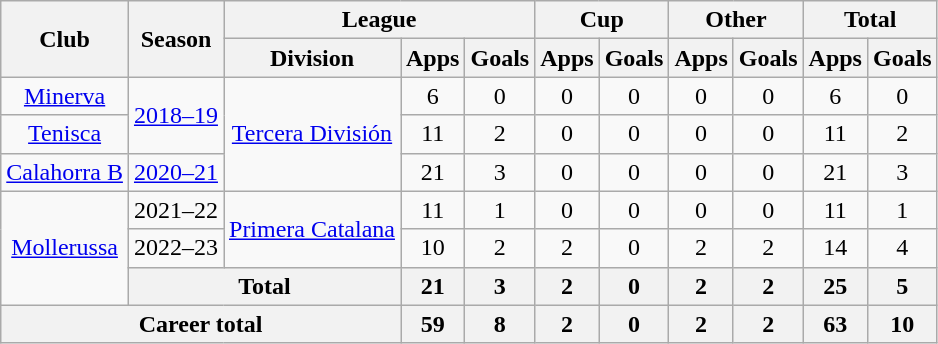<table class="wikitable" style="text-align: center">
<tr>
<th rowspan="2">Club</th>
<th rowspan="2">Season</th>
<th colspan="3">League</th>
<th colspan="2">Cup</th>
<th colspan="2">Other</th>
<th colspan="2">Total</th>
</tr>
<tr>
<th>Division</th>
<th>Apps</th>
<th>Goals</th>
<th>Apps</th>
<th>Goals</th>
<th>Apps</th>
<th>Goals</th>
<th>Apps</th>
<th>Goals</th>
</tr>
<tr>
<td><a href='#'>Minerva</a></td>
<td rowspan="2"><a href='#'>2018–19</a></td>
<td rowspan="3"><a href='#'>Tercera División</a></td>
<td>6</td>
<td>0</td>
<td>0</td>
<td>0</td>
<td>0</td>
<td>0</td>
<td>6</td>
<td>0</td>
</tr>
<tr>
<td><a href='#'>Tenisca</a></td>
<td>11</td>
<td>2</td>
<td>0</td>
<td>0</td>
<td>0</td>
<td>0</td>
<td>11</td>
<td>2</td>
</tr>
<tr>
<td><a href='#'>Calahorra B</a></td>
<td><a href='#'>2020–21</a></td>
<td>21</td>
<td>3</td>
<td>0</td>
<td>0</td>
<td>0</td>
<td>0</td>
<td>21</td>
<td>3</td>
</tr>
<tr>
<td rowspan="3"><a href='#'>Mollerussa</a></td>
<td>2021–22</td>
<td rowspan="2"><a href='#'>Primera Catalana</a></td>
<td>11</td>
<td>1</td>
<td>0</td>
<td>0</td>
<td>0</td>
<td>0</td>
<td>11</td>
<td>1</td>
</tr>
<tr>
<td>2022–23</td>
<td>10</td>
<td>2</td>
<td>2</td>
<td>0</td>
<td>2</td>
<td>2</td>
<td>14</td>
<td>4</td>
</tr>
<tr>
<th colspan="2"><strong>Total</strong></th>
<th>21</th>
<th>3</th>
<th>2</th>
<th>0</th>
<th>2</th>
<th>2</th>
<th>25</th>
<th>5</th>
</tr>
<tr>
<th colspan="3"><strong>Career total</strong></th>
<th>59</th>
<th>8</th>
<th>2</th>
<th>0</th>
<th>2</th>
<th>2</th>
<th>63</th>
<th>10</th>
</tr>
</table>
